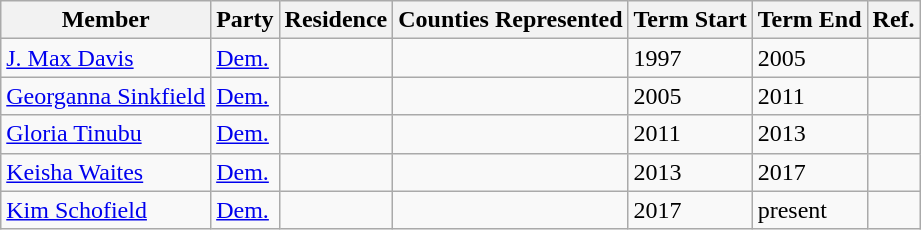<table class="wikitable">
<tr>
<th>Member</th>
<th>Party</th>
<th>Residence</th>
<th>Counties Represented</th>
<th>Term Start</th>
<th>Term End</th>
<th>Ref.</th>
</tr>
<tr>
<td><a href='#'>J. Max Davis</a></td>
<td><a href='#'>Dem.</a></td>
<td></td>
<td></td>
<td>1997</td>
<td>2005</td>
<td></td>
</tr>
<tr>
<td><a href='#'>Georganna Sinkfield</a></td>
<td><a href='#'>Dem.</a></td>
<td></td>
<td></td>
<td>2005</td>
<td>2011</td>
<td></td>
</tr>
<tr>
<td><a href='#'>Gloria Tinubu</a></td>
<td><a href='#'>Dem.</a></td>
<td></td>
<td></td>
<td>2011</td>
<td>2013</td>
<td></td>
</tr>
<tr>
<td><a href='#'>Keisha Waites</a></td>
<td><a href='#'>Dem.</a></td>
<td></td>
<td></td>
<td>2013</td>
<td>2017</td>
<td></td>
</tr>
<tr>
<td><a href='#'>Kim Schofield</a></td>
<td><a href='#'>Dem.</a></td>
<td></td>
<td></td>
<td>2017</td>
<td>present</td>
<td></td>
</tr>
</table>
